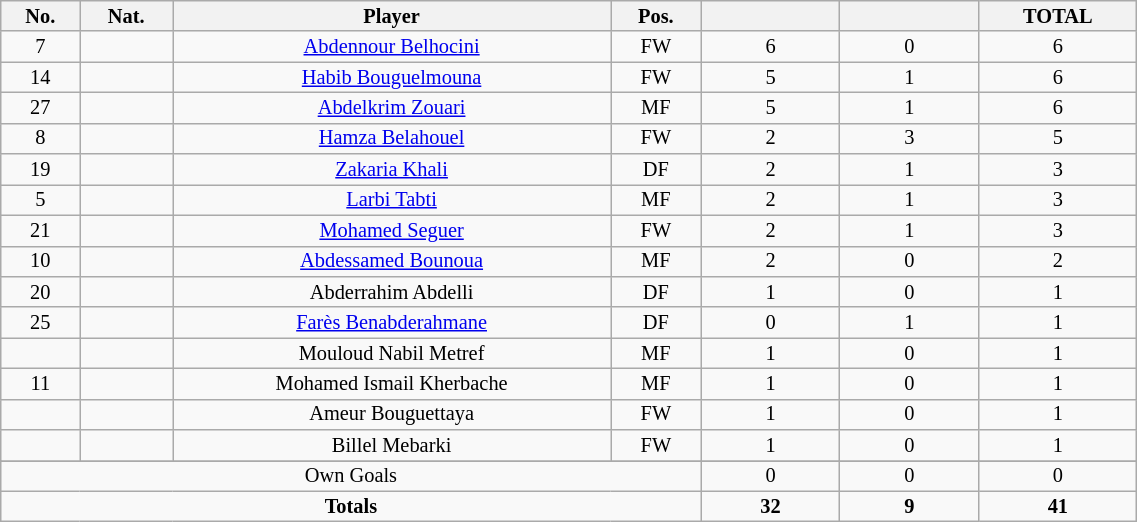<table class="wikitable sortable alternance"  style="font-size:85%; text-align:center; line-height:14px; width:60%;">
<tr>
<th width=10>No.</th>
<th width=10>Nat.</th>
<th width=140>Player</th>
<th width=10>Pos.</th>
<th width=40></th>
<th width=40></th>
<th width=10>TOTAL</th>
</tr>
<tr>
<td>7</td>
<td></td>
<td><a href='#'>Abdennour Belhocini</a></td>
<td>FW</td>
<td>6</td>
<td>0</td>
<td>6</td>
</tr>
<tr>
<td>14</td>
<td></td>
<td><a href='#'>Habib Bouguelmouna</a></td>
<td>FW</td>
<td>5</td>
<td>1</td>
<td>6</td>
</tr>
<tr>
<td>27</td>
<td></td>
<td><a href='#'>Abdelkrim Zouari</a></td>
<td>MF</td>
<td>5</td>
<td>1</td>
<td>6</td>
</tr>
<tr>
<td>8</td>
<td></td>
<td><a href='#'>Hamza Belahouel</a></td>
<td>FW</td>
<td>2</td>
<td>3</td>
<td>5</td>
</tr>
<tr>
<td>19</td>
<td></td>
<td><a href='#'>Zakaria Khali</a></td>
<td>DF</td>
<td>2</td>
<td>1</td>
<td>3</td>
</tr>
<tr>
<td>5</td>
<td></td>
<td><a href='#'>Larbi Tabti</a></td>
<td>MF</td>
<td>2</td>
<td>1</td>
<td>3</td>
</tr>
<tr>
<td>21</td>
<td></td>
<td><a href='#'>Mohamed Seguer</a></td>
<td>FW</td>
<td>2</td>
<td>1</td>
<td>3</td>
</tr>
<tr>
<td>10</td>
<td></td>
<td><a href='#'>Abdessamed Bounoua</a></td>
<td>MF</td>
<td>2</td>
<td>0</td>
<td>2</td>
</tr>
<tr>
<td>20</td>
<td></td>
<td>Abderrahim Abdelli</td>
<td>DF</td>
<td>1</td>
<td>0</td>
<td>1</td>
</tr>
<tr>
<td>25</td>
<td></td>
<td><a href='#'>Farès Benabderahmane</a></td>
<td>DF</td>
<td>0</td>
<td>1</td>
<td>1</td>
</tr>
<tr>
<td></td>
<td></td>
<td>Mouloud Nabil Metref</td>
<td>MF</td>
<td>1</td>
<td>0</td>
<td>1</td>
</tr>
<tr>
<td>11</td>
<td></td>
<td>Mohamed Ismail Kherbache</td>
<td>MF</td>
<td>1</td>
<td>0</td>
<td>1</td>
</tr>
<tr>
<td></td>
<td></td>
<td>Ameur Bouguettaya</td>
<td>FW</td>
<td>1</td>
<td>0</td>
<td>1</td>
</tr>
<tr>
<td></td>
<td></td>
<td>Billel Mebarki</td>
<td>FW</td>
<td>1</td>
<td>0</td>
<td>1</td>
</tr>
<tr>
</tr>
<tr class="sortbottom">
<td colspan="4">Own Goals</td>
<td>0</td>
<td>0</td>
<td>0</td>
</tr>
<tr class="sortbottom">
<td colspan="4"><strong>Totals</strong></td>
<td><strong>32</strong></td>
<td><strong>9</strong></td>
<td><strong>41</strong></td>
</tr>
</table>
